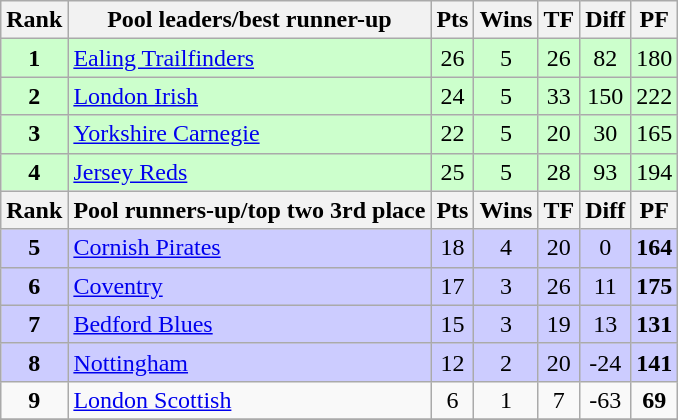<table class="wikitable" style="text-align: center;">
<tr>
<th>Rank</th>
<th>Pool leaders/best runner-up</th>
<th>Pts</th>
<th>Wins</th>
<th>TF</th>
<th>Diff</th>
<th>PF</th>
</tr>
<tr bgcolor="#ccffcc">
<td><strong>1</strong></td>
<td align=left><a href='#'>Ealing Trailfinders</a></td>
<td>26</td>
<td>5</td>
<td>26</td>
<td>82</td>
<td>180</td>
</tr>
<tr bgcolor="#ccffcc">
<td><strong>2</strong></td>
<td align=left><a href='#'>London Irish</a></td>
<td>24</td>
<td>5</td>
<td>33</td>
<td>150</td>
<td>222</td>
</tr>
<tr bgcolor="#ccffcc">
<td><strong>3</strong></td>
<td align=left><a href='#'>Yorkshire Carnegie</a></td>
<td>22</td>
<td>5</td>
<td>20</td>
<td>30</td>
<td>165</td>
</tr>
<tr bgcolor="#ccffcc">
<td><strong>4</strong></td>
<td align=left><a href='#'>Jersey Reds</a></td>
<td>25</td>
<td>5</td>
<td>28</td>
<td>93</td>
<td>194</td>
</tr>
<tr>
<th>Rank</th>
<th>Pool runners-up/top two 3rd place</th>
<th>Pts</th>
<th>Wins</th>
<th>TF</th>
<th>Diff</th>
<th>PF</th>
</tr>
<tr bgcolor="#ccccff">
<td><strong>5</strong></td>
<td align=left><a href='#'>Cornish Pirates</a></td>
<td>18</td>
<td>4</td>
<td>20</td>
<td>0</td>
<td><strong>164</strong></td>
</tr>
<tr bgcolor="#ccccff">
<td><strong>6</strong></td>
<td align=left><a href='#'>Coventry</a></td>
<td>17</td>
<td>3</td>
<td>26</td>
<td>11</td>
<td><strong>175</strong></td>
</tr>
<tr bgcolor="#ccccff">
<td><strong>7</strong></td>
<td align=left><a href='#'>Bedford Blues</a></td>
<td>15</td>
<td>3</td>
<td>19</td>
<td>13</td>
<td><strong>131</strong></td>
</tr>
<tr bgcolor="#ccccff">
<td><strong>8</strong></td>
<td align=left><a href='#'>Nottingham</a></td>
<td>12</td>
<td>2</td>
<td>20</td>
<td>-24</td>
<td><strong>141</strong></td>
</tr>
<tr>
<td><strong>9</strong></td>
<td align=left><a href='#'>London Scottish</a></td>
<td>6</td>
<td>1</td>
<td>7</td>
<td>-63</td>
<td><strong>69</strong></td>
</tr>
<tr>
</tr>
</table>
